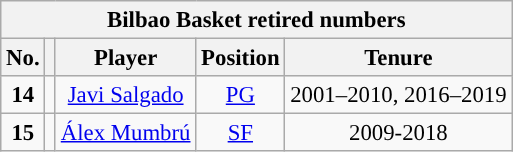<table class="wikitable" style="text-align:center; font-size:95%;">
<tr>
<th colspan="5">Bilbao Basket retired numbers</th>
</tr>
<tr>
<th>No.</th>
<th></th>
<th>Player</th>
<th>Position</th>
<th>Tenure</th>
</tr>
<tr>
<td><strong>14</strong></td>
<td></td>
<td><a href='#'>Javi Salgado</a></td>
<td><a href='#'>PG</a></td>
<td>2001–2010, 2016–2019</td>
</tr>
<tr>
<td><strong>15</strong></td>
<td></td>
<td><a href='#'>Álex Mumbrú</a></td>
<td><a href='#'>SF</a></td>
<td>2009-2018</td>
</tr>
</table>
